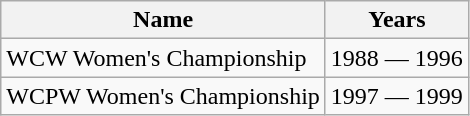<table class="wikitable" border="1">
<tr>
<th>Name</th>
<th>Years</th>
</tr>
<tr>
<td>WCW Women's Championship</td>
<td>1988 — 1996</td>
</tr>
<tr>
<td>WCPW Women's Championship</td>
<td>1997 — 1999</td>
</tr>
</table>
